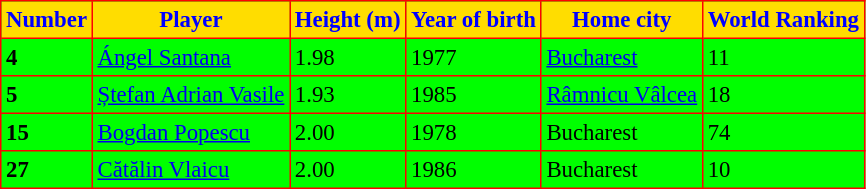<table bgcolor=#0000FF" cellpadding="3" cellspacing="0" border="1" style="color: #0000FF; font-size: 95%; border: red solid 1px; border-collapse: collapse;">
<tr bgcolor=#FFDD00>
<td align=center><strong>Number</strong></td>
<td align=center><strong>Player</strong></td>
<td align=center><strong>Height (m)</strong></td>
<td align=center><strong>Year of birth</strong></td>
<td align=center><strong>Home city</strong></td>
<td align=center><strong>World Ranking</strong></td>
</tr>
<tr style="color: black">
<td><strong>4</strong></td>
<td><a href='#'>Ángel Santana</a></td>
<td>1.98</td>
<td>1977</td>
<td><a href='#'>Bucharest</a></td>
<td>11</td>
</tr>
<tr style="color: black">
<td><strong>5</strong></td>
<td><a href='#'>Ștefan Adrian Vasile</a></td>
<td>1.93</td>
<td>1985</td>
<td><a href='#'>Râmnicu Vâlcea</a></td>
<td>18</td>
</tr>
<tr style="color: black">
<td><strong>15</strong></td>
<td><a href='#'>Bogdan Popescu</a></td>
<td>2.00</td>
<td>1978</td>
<td>Bucharest</td>
<td>74</td>
</tr>
<tr style="color: black">
<td><strong>27</strong></td>
<td><a href='#'>Cătălin Vlaicu</a></td>
<td>2.00</td>
<td>1986</td>
<td>Bucharest</td>
<td>10</td>
</tr>
</table>
